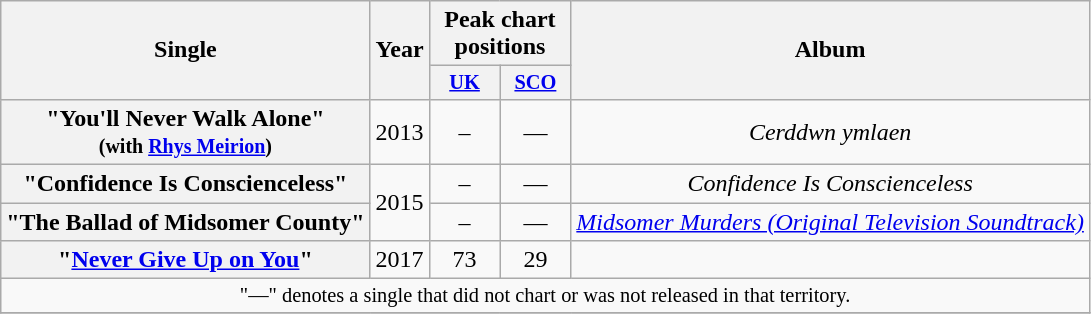<table class="wikitable plainrowheaders" style="text-align:center;">
<tr>
<th scope="col" rowspan="2">Single</th>
<th scope="col" rowspan="2">Year</th>
<th scope="col" colspan="2">Peak chart positions</th>
<th scope="col" rowspan="2">Album</th>
</tr>
<tr>
<th scope="col" style="width:3em;font-size:85%;"><a href='#'>UK</a><br></th>
<th scope="col" style="width:3em;font-size:85%;"><a href='#'>SCO</a><br></th>
</tr>
<tr>
<th scope="row">"You'll Never Walk Alone"<br><small>(with <a href='#'>Rhys Meirion</a>)</small></th>
<td>2013</td>
<td>–</td>
<td>—</td>
<td><em>Cerddwn ymlaen</em></td>
</tr>
<tr>
<th scope="row">"Confidence Is Conscienceless"</th>
<td rowspan="2">2015</td>
<td>–</td>
<td>—</td>
<td><em>Confidence Is Conscienceless</em></td>
</tr>
<tr>
<th scope="row">"The Ballad of Midsomer County"</th>
<td>–</td>
<td>—</td>
<td><em><a href='#'>Midsomer Murders (Original Television Soundtrack)</a></em></td>
</tr>
<tr>
<th scope="row">"<a href='#'>Never Give Up on You</a>"</th>
<td>2017</td>
<td>73</td>
<td>29</td>
<td></td>
</tr>
<tr>
<td colspan="10" style="font-size:85%">"—" denotes a single that did not chart or was not released in that territory.</td>
</tr>
<tr>
</tr>
</table>
